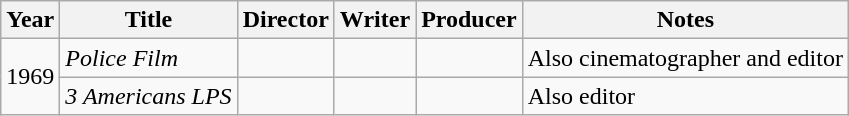<table class="wikitable">
<tr>
<th>Year</th>
<th>Title</th>
<th>Director</th>
<th>Writer</th>
<th>Producer</th>
<th>Notes</th>
</tr>
<tr>
<td rowspan=2>1969</td>
<td><em>Police Film</em></td>
<td></td>
<td></td>
<td></td>
<td>Also cinematographer and editor</td>
</tr>
<tr>
<td><em>3 Americans LPS</em></td>
<td></td>
<td></td>
<td></td>
<td>Also editor</td>
</tr>
</table>
